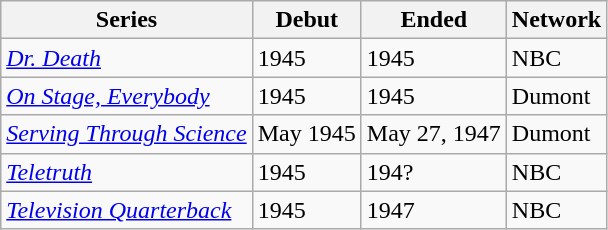<table class="wikitable sortable">
<tr>
<th>Series</th>
<th>Debut</th>
<th>Ended</th>
<th>Network</th>
</tr>
<tr>
<td><em><a href='#'>Dr. Death</a></em></td>
<td>1945</td>
<td>1945</td>
<td>NBC</td>
</tr>
<tr>
<td><em><a href='#'>On Stage, Everybody</a></em></td>
<td>1945</td>
<td>1945</td>
<td>Dumont</td>
</tr>
<tr>
<td><em><a href='#'>Serving Through Science</a></em></td>
<td>May 1945</td>
<td>May 27, 1947</td>
<td>Dumont</td>
</tr>
<tr>
<td><em><a href='#'>Teletruth</a></em></td>
<td>1945</td>
<td>194?</td>
<td>NBC</td>
</tr>
<tr>
<td><em><a href='#'>Television Quarterback</a></em></td>
<td>1945</td>
<td>1947</td>
<td>NBC</td>
</tr>
</table>
